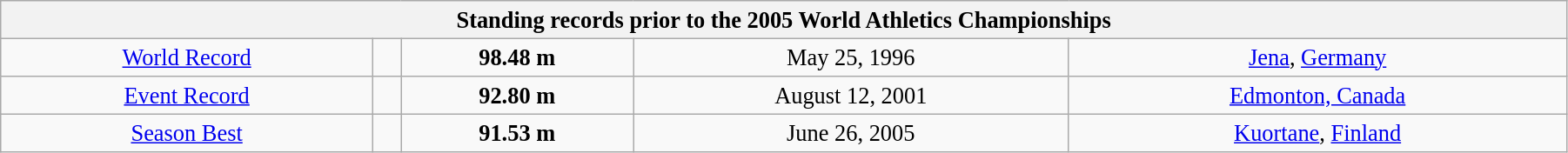<table class="wikitable" style=" text-align:center; font-size:110%;" width="95%">
<tr>
<th colspan="5">Standing records prior to the 2005 World Athletics Championships</th>
</tr>
<tr>
<td><a href='#'>World Record</a></td>
<td></td>
<td><strong>98.48 m </strong></td>
<td>May 25, 1996</td>
<td> <a href='#'>Jena</a>, <a href='#'>Germany</a></td>
</tr>
<tr>
<td><a href='#'>Event Record</a></td>
<td></td>
<td><strong>92.80 m </strong></td>
<td>August 12, 2001</td>
<td> <a href='#'>Edmonton, Canada</a></td>
</tr>
<tr>
<td><a href='#'>Season Best</a></td>
<td></td>
<td><strong>91.53 m </strong></td>
<td>June 26, 2005</td>
<td> <a href='#'>Kuortane</a>, <a href='#'>Finland</a></td>
</tr>
</table>
